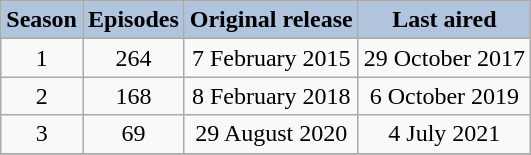<table class="wikitable sortable" style="text-align:center;">
<tr>
<th style="background:LightSteelBlue;">Season</th>
<th style="background:LightSteelBlue;">Episodes</th>
<th style="background:LightSteelBlue;">Original release</th>
<th style="background:LightSteelBlue;">Last aired</th>
</tr>
<tr>
<td>1</td>
<td>264</td>
<td>7 February 2015</td>
<td>29 October 2017</td>
</tr>
<tr>
<td>2</td>
<td>168</td>
<td>8 February 2018</td>
<td>6 October 2019</td>
</tr>
<tr>
<td>3</td>
<td>69</td>
<td>29 August 2020</td>
<td>4 July 2021</td>
</tr>
<tr>
</tr>
</table>
